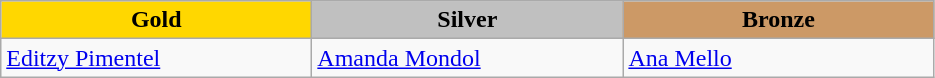<table class="wikitable" style="text-align:left">
<tr align="center">
<td width=200 bgcolor=gold><strong>Gold</strong></td>
<td width=200 bgcolor=silver><strong>Silver</strong></td>
<td width=200 bgcolor=CC9966><strong>Bronze</strong></td>
</tr>
<tr>
<td><a href='#'>Editzy Pimentel</a><br><em></em></td>
<td><a href='#'>Amanda Mondol</a><br><em></em></td>
<td><a href='#'>Ana Mello</a><br><em></em></td>
</tr>
</table>
